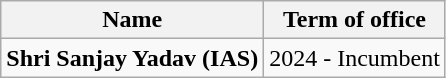<table class="wikitable">
<tr>
<th>Name</th>
<th>Term of office</th>
</tr>
<tr>
<td><strong>Shri Sanjay Yadav (IAS)</strong></td>
<td>2024 - Incumbent</td>
</tr>
</table>
